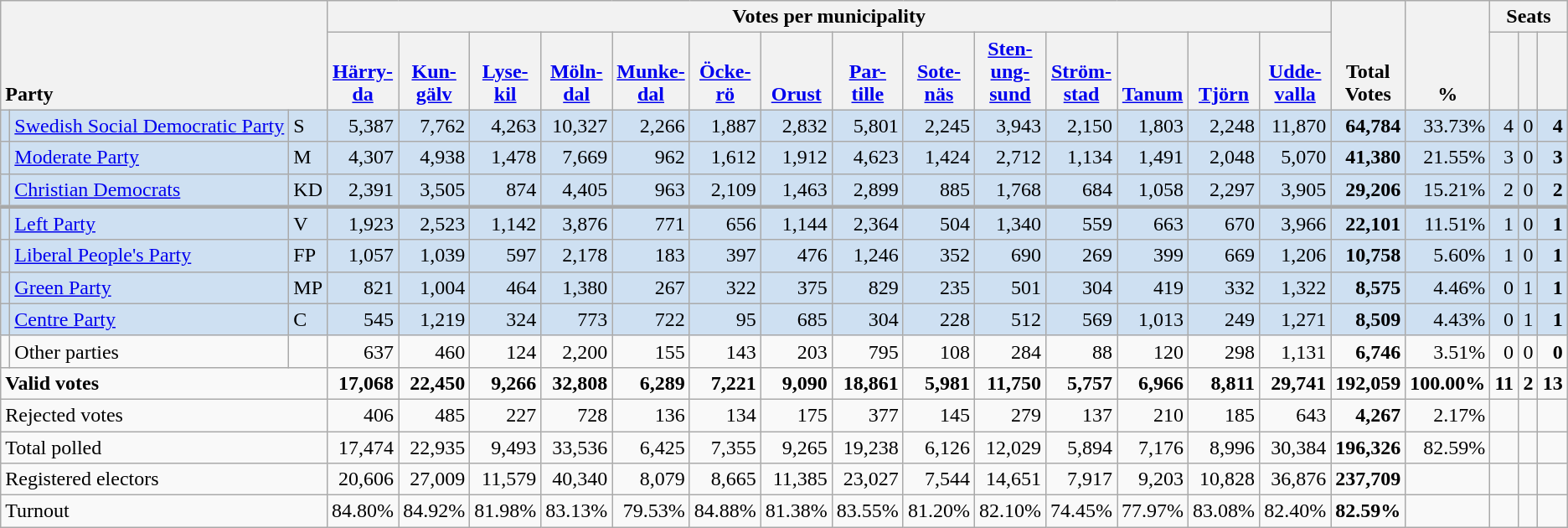<table class="wikitable" border="1" style="text-align:right;">
<tr>
<th style="text-align:left;" valign=bottom rowspan=2 colspan=3>Party</th>
<th colspan=14>Votes per municipality</th>
<th align=center valign=bottom rowspan=2 width="50">Total Votes</th>
<th align=center valign=bottom rowspan=2 width="50">%</th>
<th colspan=3>Seats</th>
</tr>
<tr>
<th align=center valign=bottom width="50"><a href='#'>Härry- da</a></th>
<th align=center valign=bottom width="50"><a href='#'>Kun- gälv</a></th>
<th align=center valign=bottom width="50"><a href='#'>Lyse- kil</a></th>
<th align=center valign=bottom width="50"><a href='#'>Möln- dal</a></th>
<th align=center valign=bottom width="50"><a href='#'>Munke- dal</a></th>
<th align=center valign=bottom width="50"><a href='#'>Öcke- rö</a></th>
<th align=center valign=bottom width="50"><a href='#'>Orust</a></th>
<th align=center valign=bottom width="50"><a href='#'>Par- tille</a></th>
<th align=center valign=bottom width="50"><a href='#'>Sote- näs</a></th>
<th align=center valign=bottom width="50"><a href='#'>Sten- ung- sund</a></th>
<th align=center valign=bottom width="50"><a href='#'>Ström- stad</a></th>
<th align=center valign=bottom width="50"><a href='#'>Tanum</a></th>
<th align=center valign=bottom width="50"><a href='#'>Tjörn</a></th>
<th align=center valign=bottom width="50"><a href='#'>Udde- valla</a></th>
<th align=center valign=bottom width="20"><small></small></th>
<th align=center valign=bottom width="20"><small><a href='#'></a></small></th>
<th align=center valign=bottom width="20"><small></small></th>
</tr>
<tr style="background:#CEE0F2;">
<td></td>
<td align=left style="white-space: nowrap;"><a href='#'>Swedish Social Democratic Party</a></td>
<td align=left>S</td>
<td>5,387</td>
<td>7,762</td>
<td>4,263</td>
<td>10,327</td>
<td>2,266</td>
<td>1,887</td>
<td>2,832</td>
<td>5,801</td>
<td>2,245</td>
<td>3,943</td>
<td>2,150</td>
<td>1,803</td>
<td>2,248</td>
<td>11,870</td>
<td><strong>64,784</strong></td>
<td>33.73%</td>
<td>4</td>
<td>0</td>
<td><strong>4</strong></td>
</tr>
<tr style="background:#CEE0F2;">
<td></td>
<td align=left><a href='#'>Moderate Party</a></td>
<td align=left>M</td>
<td>4,307</td>
<td>4,938</td>
<td>1,478</td>
<td>7,669</td>
<td>962</td>
<td>1,612</td>
<td>1,912</td>
<td>4,623</td>
<td>1,424</td>
<td>2,712</td>
<td>1,134</td>
<td>1,491</td>
<td>2,048</td>
<td>5,070</td>
<td><strong>41,380</strong></td>
<td>21.55%</td>
<td>3</td>
<td>0</td>
<td><strong>3</strong></td>
</tr>
<tr style="background:#CEE0F2;">
<td></td>
<td align=left><a href='#'>Christian Democrats</a></td>
<td align=left>KD</td>
<td>2,391</td>
<td>3,505</td>
<td>874</td>
<td>4,405</td>
<td>963</td>
<td>2,109</td>
<td>1,463</td>
<td>2,899</td>
<td>885</td>
<td>1,768</td>
<td>684</td>
<td>1,058</td>
<td>2,297</td>
<td>3,905</td>
<td><strong>29,206</strong></td>
<td>15.21%</td>
<td>2</td>
<td>0</td>
<td><strong>2</strong></td>
</tr>
<tr style="background:#CEE0F2; border-top:3px solid darkgray;">
<td></td>
<td align=left><a href='#'>Left Party</a></td>
<td align=left>V</td>
<td>1,923</td>
<td>2,523</td>
<td>1,142</td>
<td>3,876</td>
<td>771</td>
<td>656</td>
<td>1,144</td>
<td>2,364</td>
<td>504</td>
<td>1,340</td>
<td>559</td>
<td>663</td>
<td>670</td>
<td>3,966</td>
<td><strong>22,101</strong></td>
<td>11.51%</td>
<td>1</td>
<td>0</td>
<td><strong>1</strong></td>
</tr>
<tr style="background:#CEE0F2;">
<td></td>
<td align=left><a href='#'>Liberal People's Party</a></td>
<td align=left>FP</td>
<td>1,057</td>
<td>1,039</td>
<td>597</td>
<td>2,178</td>
<td>183</td>
<td>397</td>
<td>476</td>
<td>1,246</td>
<td>352</td>
<td>690</td>
<td>269</td>
<td>399</td>
<td>669</td>
<td>1,206</td>
<td><strong>10,758</strong></td>
<td>5.60%</td>
<td>1</td>
<td>0</td>
<td><strong>1</strong></td>
</tr>
<tr style="background:#CEE0F2;">
<td></td>
<td align=left><a href='#'>Green Party</a></td>
<td align=left>MP</td>
<td>821</td>
<td>1,004</td>
<td>464</td>
<td>1,380</td>
<td>267</td>
<td>322</td>
<td>375</td>
<td>829</td>
<td>235</td>
<td>501</td>
<td>304</td>
<td>419</td>
<td>332</td>
<td>1,322</td>
<td><strong>8,575</strong></td>
<td>4.46%</td>
<td>0</td>
<td>1</td>
<td><strong>1</strong></td>
</tr>
<tr style="background:#CEE0F2;">
<td></td>
<td align=left><a href='#'>Centre Party</a></td>
<td align=left>C</td>
<td>545</td>
<td>1,219</td>
<td>324</td>
<td>773</td>
<td>722</td>
<td>95</td>
<td>685</td>
<td>304</td>
<td>228</td>
<td>512</td>
<td>569</td>
<td>1,013</td>
<td>249</td>
<td>1,271</td>
<td><strong>8,509</strong></td>
<td>4.43%</td>
<td>0</td>
<td>1</td>
<td><strong>1</strong></td>
</tr>
<tr>
<td></td>
<td align=left>Other parties</td>
<td></td>
<td>637</td>
<td>460</td>
<td>124</td>
<td>2,200</td>
<td>155</td>
<td>143</td>
<td>203</td>
<td>795</td>
<td>108</td>
<td>284</td>
<td>88</td>
<td>120</td>
<td>298</td>
<td>1,131</td>
<td><strong>6,746</strong></td>
<td>3.51%</td>
<td>0</td>
<td>0</td>
<td><strong>0</strong></td>
</tr>
<tr style="font-weight:bold">
<td align=left colspan=3>Valid votes</td>
<td>17,068</td>
<td>22,450</td>
<td>9,266</td>
<td>32,808</td>
<td>6,289</td>
<td>7,221</td>
<td>9,090</td>
<td>18,861</td>
<td>5,981</td>
<td>11,750</td>
<td>5,757</td>
<td>6,966</td>
<td>8,811</td>
<td>29,741</td>
<td>192,059</td>
<td>100.00%</td>
<td>11</td>
<td>2</td>
<td>13</td>
</tr>
<tr>
<td align=left colspan=3>Rejected votes</td>
<td>406</td>
<td>485</td>
<td>227</td>
<td>728</td>
<td>136</td>
<td>134</td>
<td>175</td>
<td>377</td>
<td>145</td>
<td>279</td>
<td>137</td>
<td>210</td>
<td>185</td>
<td>643</td>
<td><strong>4,267</strong></td>
<td>2.17%</td>
<td></td>
<td></td>
<td></td>
</tr>
<tr>
<td align=left colspan=3>Total polled</td>
<td>17,474</td>
<td>22,935</td>
<td>9,493</td>
<td>33,536</td>
<td>6,425</td>
<td>7,355</td>
<td>9,265</td>
<td>19,238</td>
<td>6,126</td>
<td>12,029</td>
<td>5,894</td>
<td>7,176</td>
<td>8,996</td>
<td>30,384</td>
<td><strong>196,326</strong></td>
<td>82.59%</td>
<td></td>
<td></td>
<td></td>
</tr>
<tr>
<td align=left colspan=3>Registered electors</td>
<td>20,606</td>
<td>27,009</td>
<td>11,579</td>
<td>40,340</td>
<td>8,079</td>
<td>8,665</td>
<td>11,385</td>
<td>23,027</td>
<td>7,544</td>
<td>14,651</td>
<td>7,917</td>
<td>9,203</td>
<td>10,828</td>
<td>36,876</td>
<td><strong>237,709</strong></td>
<td></td>
<td></td>
<td></td>
<td></td>
</tr>
<tr>
<td align=left colspan=3>Turnout</td>
<td>84.80%</td>
<td>84.92%</td>
<td>81.98%</td>
<td>83.13%</td>
<td>79.53%</td>
<td>84.88%</td>
<td>81.38%</td>
<td>83.55%</td>
<td>81.20%</td>
<td>82.10%</td>
<td>74.45%</td>
<td>77.97%</td>
<td>83.08%</td>
<td>82.40%</td>
<td><strong>82.59%</strong></td>
<td></td>
<td></td>
<td></td>
<td></td>
</tr>
</table>
